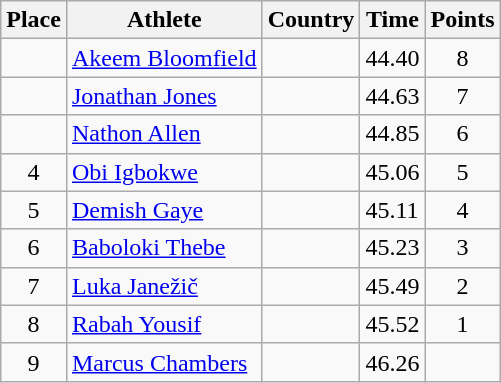<table class="wikitable">
<tr>
<th>Place</th>
<th>Athlete</th>
<th>Country</th>
<th>Time</th>
<th>Points</th>
</tr>
<tr>
<td align=center></td>
<td><a href='#'>Akeem Bloomfield</a></td>
<td></td>
<td>44.40</td>
<td align=center>8</td>
</tr>
<tr>
<td align=center></td>
<td><a href='#'>Jonathan Jones</a></td>
<td></td>
<td>44.63</td>
<td align=center>7</td>
</tr>
<tr>
<td align=center></td>
<td><a href='#'>Nathon Allen</a></td>
<td></td>
<td>44.85</td>
<td align=center>6</td>
</tr>
<tr>
<td align=center>4</td>
<td><a href='#'>Obi Igbokwe</a></td>
<td></td>
<td>45.06</td>
<td align=center>5</td>
</tr>
<tr>
<td align=center>5</td>
<td><a href='#'>Demish Gaye</a></td>
<td></td>
<td>45.11</td>
<td align=center>4</td>
</tr>
<tr>
<td align=center>6</td>
<td><a href='#'>Baboloki Thebe</a></td>
<td></td>
<td>45.23</td>
<td align=center>3</td>
</tr>
<tr>
<td align=center>7</td>
<td><a href='#'>Luka Janežič</a></td>
<td></td>
<td>45.49</td>
<td align=center>2</td>
</tr>
<tr>
<td align=center>8</td>
<td><a href='#'>Rabah Yousif</a></td>
<td></td>
<td>45.52</td>
<td align=center>1</td>
</tr>
<tr>
<td align=center>9</td>
<td><a href='#'>Marcus Chambers</a></td>
<td></td>
<td>46.26</td>
<td align=center></td>
</tr>
</table>
